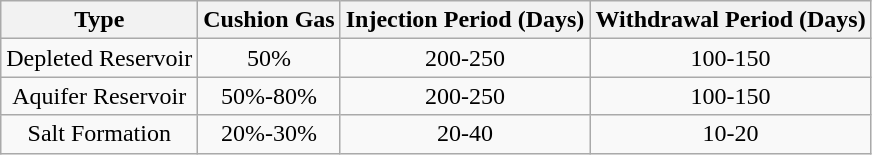<table class="wikitable" style="text-align:center">
<tr>
<th>Type</th>
<th>Cushion Gas</th>
<th>Injection Period (Days)</th>
<th>Withdrawal Period (Days)</th>
</tr>
<tr>
<td>Depleted Reservoir</td>
<td>50%</td>
<td>200-250</td>
<td>100-150</td>
</tr>
<tr>
<td>Aquifer Reservoir</td>
<td>50%-80%</td>
<td>200-250</td>
<td>100-150</td>
</tr>
<tr>
<td>Salt Formation</td>
<td>20%-30%</td>
<td>20-40</td>
<td>10-20</td>
</tr>
</table>
